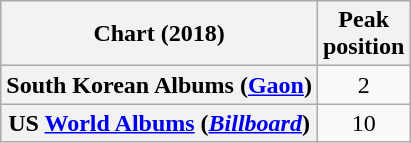<table class="wikitable plainrowheaders" style="text-align:center">
<tr>
<th scope="col">Chart (2018)</th>
<th scope="col">Peak<br>position</th>
</tr>
<tr>
<th scope="row">South Korean Albums (<a href='#'>Gaon</a>)</th>
<td>2</td>
</tr>
<tr>
<th scope="row">US <a href='#'>World Albums</a> (<a href='#'><em>Billboard</em></a>)</th>
<td>10</td>
</tr>
</table>
